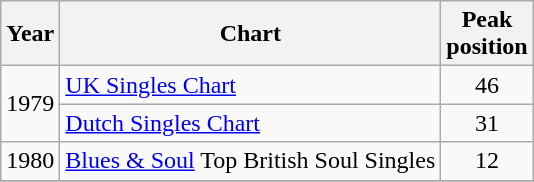<table class="wikitable sortable">
<tr>
<th>Year</th>
<th>Chart</th>
<th>Peak<br>position</th>
</tr>
<tr>
<td rowspan="2">1979</td>
<td><a href='#'>UK Singles Chart</a></td>
<td align="center">46</td>
</tr>
<tr>
<td><a href='#'>Dutch Singles Chart</a></td>
<td align="center">31</td>
</tr>
<tr>
<td>1980</td>
<td><a href='#'>Blues & Soul</a> Top British Soul Singles</td>
<td align="center">12</td>
</tr>
<tr>
</tr>
</table>
